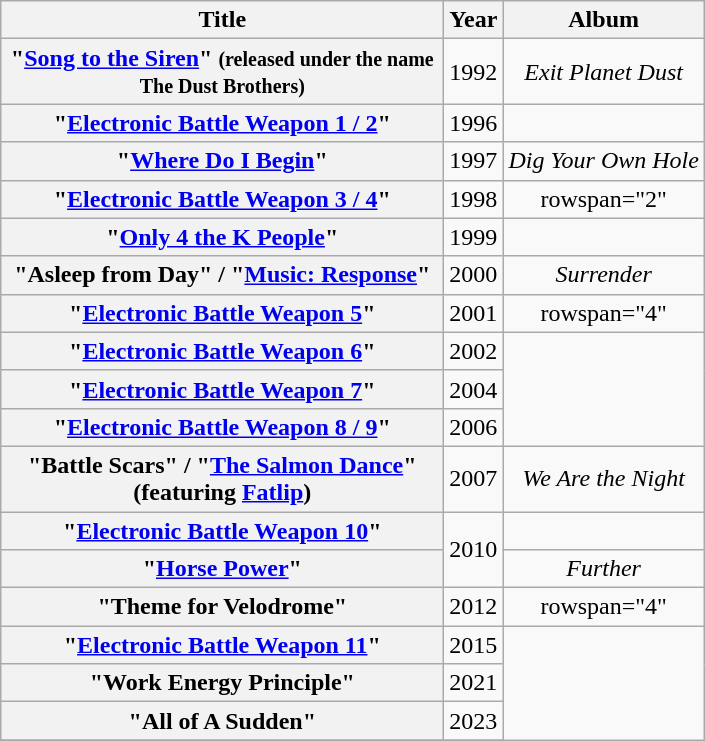<table class="wikitable plainrowheaders" style="text-align:center;" border="1">
<tr>
<th scope="col" style="width:18em;">Title</th>
<th scope="col">Year</th>
<th scope="col">Album</th>
</tr>
<tr>
<th scope="row">"<a href='#'>Song to the Siren</a>" <small>(released under the name The Dust Brothers)</small></th>
<td>1992</td>
<td><em>Exit Planet Dust</em></td>
</tr>
<tr>
<th scope="row">"<a href='#'>Electronic Battle Weapon 1 / 2</a>"</th>
<td>1996</td>
<td></td>
</tr>
<tr>
<th scope="row">"<a href='#'>Where Do I Begin</a>"</th>
<td>1997</td>
<td><em>Dig Your Own Hole</em></td>
</tr>
<tr>
<th scope="row">"<a href='#'>Electronic Battle Weapon 3 / 4</a>"</th>
<td>1998</td>
<td>rowspan="2" </td>
</tr>
<tr>
<th scope="row">"<a href='#'>Only 4 the K People</a>"</th>
<td>1999</td>
</tr>
<tr>
<th scope="row">"Asleep from Day" / "<a href='#'>Music: Response</a>"</th>
<td>2000</td>
<td><em>Surrender</em></td>
</tr>
<tr>
<th scope="row">"<a href='#'>Electronic Battle Weapon 5</a>"</th>
<td>2001</td>
<td>rowspan="4" </td>
</tr>
<tr>
<th scope="row">"<a href='#'>Electronic Battle Weapon 6</a>"</th>
<td>2002</td>
</tr>
<tr>
<th scope="row">"<a href='#'>Electronic Battle Weapon 7</a>"</th>
<td>2004</td>
</tr>
<tr>
<th scope="row">"<a href='#'>Electronic Battle Weapon 8 / 9</a>"</th>
<td>2006</td>
</tr>
<tr>
<th scope="row">"Battle Scars" / "<a href='#'>The Salmon Dance</a>"<br><span>(featuring <a href='#'>Fatlip</a>)</span></th>
<td>2007</td>
<td><em>We Are the Night</em></td>
</tr>
<tr>
<th scope="row">"<a href='#'>Electronic Battle Weapon 10</a>"</th>
<td rowspan="2">2010</td>
<td></td>
</tr>
<tr>
<th scope="row">"<a href='#'>Horse Power</a>"</th>
<td><em>Further</em></td>
</tr>
<tr>
<th scope="row">"Theme for Velodrome"</th>
<td>2012</td>
<td>rowspan="4" </td>
</tr>
<tr>
<th scope="row">"<a href='#'>Electronic Battle Weapon 11</a>"</th>
<td>2015</td>
</tr>
<tr>
<th scope="row">"Work Energy Principle"</th>
<td>2021</td>
</tr>
<tr>
<th scope="row">"All of A Sudden"</th>
<td>2023</td>
</tr>
<tr>
</tr>
</table>
